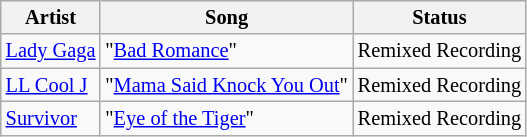<table class="wikitable" style="font-size: 85%">
<tr>
<th>Artist</th>
<th>Song</th>
<th>Status</th>
</tr>
<tr>
<td> <a href='#'>Lady Gaga</a></td>
<td>"<a href='#'>Bad Romance</a>"</td>
<td>Remixed Recording</td>
</tr>
<tr>
<td> <a href='#'>LL Cool J</a></td>
<td>"<a href='#'>Mama Said Knock You Out</a>"</td>
<td>Remixed Recording</td>
</tr>
<tr>
<td> <a href='#'>Survivor</a></td>
<td>"<a href='#'>Eye of the Tiger</a>"</td>
<td>Remixed Recording</td>
</tr>
</table>
